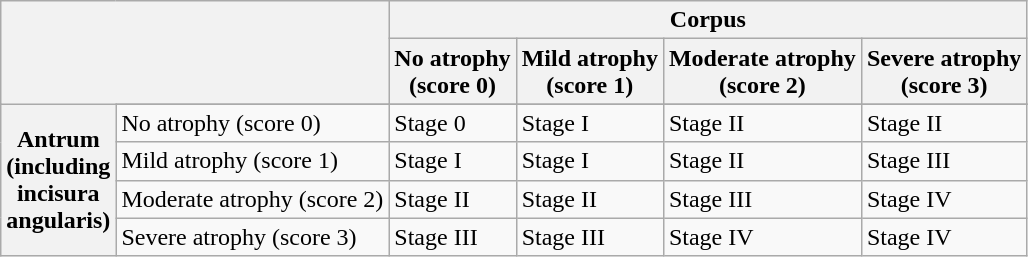<table class=wikitable>
<tr>
<th colspan=2 rowspan=2></th>
<th colspan=4>Corpus</th>
</tr>
<tr>
<th>No atrophy<br>(score 0)</th>
<th>Mild atrophy<br>(score 1)</th>
<th>Moderate atrophy<br>(score 2)</th>
<th>Severe atrophy<br>(score 3)</th>
</tr>
<tr>
<th rowspan=5>Antrum<br>(including<br>incisura<br>angularis)</th>
</tr>
<tr>
<td>No atrophy (score 0)</td>
<td>Stage 0</td>
<td>Stage I</td>
<td>Stage II</td>
<td>Stage II</td>
</tr>
<tr>
<td>Mild atrophy (score 1)</td>
<td>Stage I</td>
<td>Stage I</td>
<td>Stage II</td>
<td>Stage III</td>
</tr>
<tr>
<td>Moderate atrophy (score 2)</td>
<td>Stage II</td>
<td>Stage II</td>
<td>Stage III</td>
<td>Stage IV</td>
</tr>
<tr>
<td>Severe atrophy (score 3)</td>
<td>Stage III</td>
<td>Stage III</td>
<td>Stage IV</td>
<td>Stage IV</td>
</tr>
</table>
